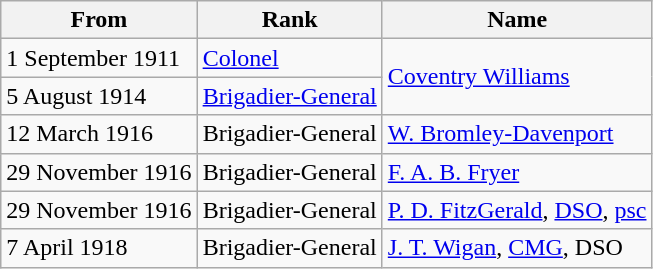<table class="wikitable">
<tr>
<th>From</th>
<th>Rank</th>
<th>Name</th>
</tr>
<tr>
<td>1 September 1911</td>
<td><a href='#'>Colonel</a></td>
<td rowspan=2><a href='#'>Coventry Williams</a></td>
</tr>
<tr>
<td>5 August 1914</td>
<td><a href='#'>Brigadier-General</a></td>
</tr>
<tr>
<td>12 March 1916</td>
<td>Brigadier-General</td>
<td><a href='#'>W. Bromley-Davenport</a></td>
</tr>
<tr>
<td>29 November 1916</td>
<td>Brigadier-General</td>
<td><a href='#'>F. A. B. Fryer</a></td>
</tr>
<tr>
<td>29 November 1916</td>
<td>Brigadier-General</td>
<td><a href='#'>P. D. FitzGerald</a>, <a href='#'>DSO</a>, <a href='#'>psc</a></td>
</tr>
<tr>
<td>7 April 1918</td>
<td>Brigadier-General</td>
<td><a href='#'>J. T. Wigan</a>, <a href='#'>CMG</a>, DSO</td>
</tr>
</table>
